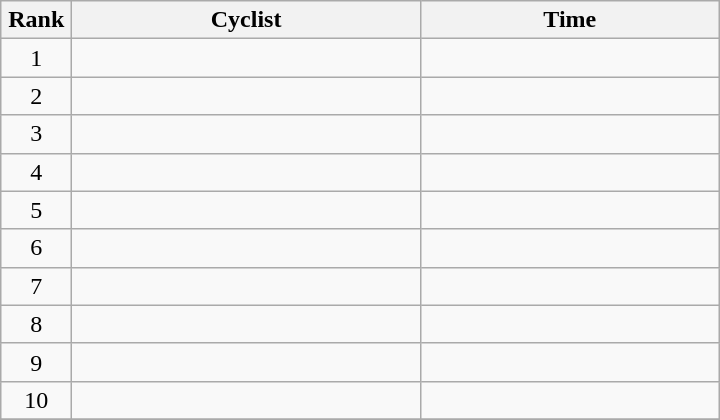<table class="wikitable" style="width:30em;margin-bottom:0;">
<tr>
<th>Rank</th>
<th>Cyclist</th>
<th>Time</th>
</tr>
<tr>
<td style="width:40px; text-align:center;">1</td>
<td style="width:225px;"></td>
<td align="right"></td>
</tr>
<tr>
<td style="text-align:center;">2</td>
<td></td>
<td align="right"></td>
</tr>
<tr>
<td style="text-align:center;">3</td>
<td></td>
<td align="right"></td>
</tr>
<tr>
<td style="text-align:center;">4</td>
<td></td>
<td align="right"></td>
</tr>
<tr>
<td style="text-align:center;">5</td>
<td></td>
<td align="right"></td>
</tr>
<tr>
<td style="text-align:center;">6</td>
<td></td>
<td align="right"></td>
</tr>
<tr>
<td style="text-align:center;">7</td>
<td></td>
<td align="right"></td>
</tr>
<tr>
<td style="text-align:center;">8</td>
<td></td>
<td align="right"></td>
</tr>
<tr>
<td style="text-align:center;">9</td>
<td></td>
<td align="right"></td>
</tr>
<tr>
<td style="text-align:center;">10</td>
<td></td>
<td align="right"></td>
</tr>
<tr>
</tr>
</table>
